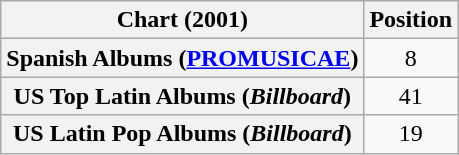<table class="wikitable sortable plainrowheaders">
<tr>
<th style="text-align:center;">Chart (2001)</th>
<th style="text-align:center;">Position</th>
</tr>
<tr>
<th scope="row">Spanish Albums (<a href='#'>PROMUSICAE</a>)</th>
<td style="text-align:center;">8</td>
</tr>
<tr>
<th scope="row" align="left">US Top Latin Albums (<em>Billboard</em>)</th>
<td style="text-align:center;">41</td>
</tr>
<tr>
<th scope="row" align="left">US Latin Pop Albums (<em>Billboard</em>)</th>
<td style="text-align:center;">19</td>
</tr>
</table>
